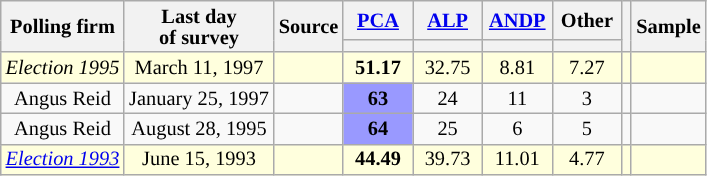<table class="wikitable sortable" style="text-align:center;font-size:85%;line-height:14px;" align="center">
<tr>
<th rowspan="2">Polling firm</th>
<th rowspan="2">Last day <br>of survey</th>
<th rowspan="2">Source</th>
<th class="unsortable" style="width:40px;"><a href='#'>PCA</a></th>
<th class="unsortable" style="width:40px;"><a href='#'>ALP</a></th>
<th class="unsortable" style="width:40px;"><a href='#'>ANDP</a></th>
<th class="unsortable" style="width:40px;">Other</th>
<th rowspan="2"></th>
<th rowspan="2">Sample</th>
</tr>
<tr style="line-height:5px;">
<th style="background:"></th>
<th style="background:"></th>
<th style="background:"></th>
<th style="background:"></th>
</tr>
<tr>
<td style="background:#ffd;"><em>Election 1995</em></td>
<td style="background:#ffd;">March 11, 1997</td>
<td style="background:#ffd;"></td>
<td style="background:#ffd;"><strong>51.17</strong></td>
<td style="background:#ffd;">32.75</td>
<td style="background:#ffd;">8.81</td>
<td style="background:#ffd;">7.27</td>
<td style="background:#ffd;"></td>
<td style="background:#ffd;"></td>
</tr>
<tr>
<td>Angus Reid</td>
<td>January 25, 1997</td>
<td></td>
<td style="background:#9999FF"><strong>63</strong></td>
<td>24</td>
<td>11</td>
<td>3</td>
<td></td>
<td></td>
</tr>
<tr>
<td>Angus Reid</td>
<td>August 28, 1995</td>
<td></td>
<td style="background:#9999FF"><strong>64</strong></td>
<td>25</td>
<td>6</td>
<td>5</td>
<td></td>
<td></td>
</tr>
<tr>
<td style="background:#ffd;"><em><a href='#'>Election 1993</a></em></td>
<td style="background:#ffd;">June 15, 1993</td>
<td style="background:#ffd;"></td>
<td style="background:#ffd;"><strong>44.49</strong></td>
<td style="background:#ffd;">39.73</td>
<td style="background:#ffd;">11.01</td>
<td style="background:#ffd;">4.77</td>
<td style="background:#ffd;"></td>
<td style="background:#ffd;"></td>
</tr>
</table>
